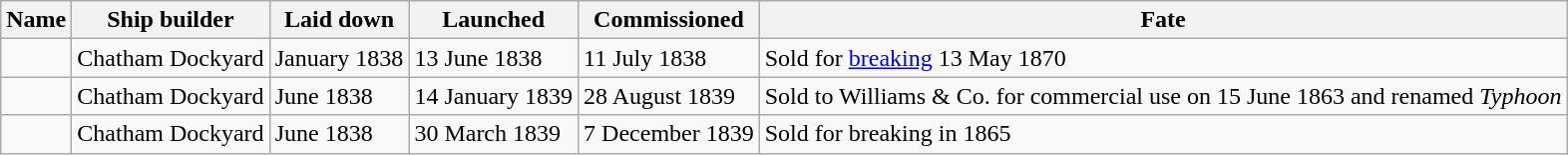<table class="wikitable" style="text-align:left">
<tr>
<th>Name</th>
<th>Ship builder</th>
<th>Laid down</th>
<th>Launched</th>
<th>Commissioned</th>
<th>Fate</th>
</tr>
<tr>
<td></td>
<td>Chatham Dockyard</td>
<td>January 1838</td>
<td>13 June 1838</td>
<td>11 July 1838</td>
<td>Sold for <a href='#'>breaking</a> 13 May 1870</td>
</tr>
<tr>
<td></td>
<td>Chatham Dockyard</td>
<td>June 1838</td>
<td>14 January 1839</td>
<td>28 August 1839</td>
<td>Sold to Williams & Co. for commercial use on 15 June 1863 and renamed <em>Typhoon</em></td>
</tr>
<tr>
<td></td>
<td>Chatham Dockyard</td>
<td>June 1838</td>
<td>30 March 1839</td>
<td>7 December 1839</td>
<td>Sold for breaking in 1865</td>
</tr>
</table>
